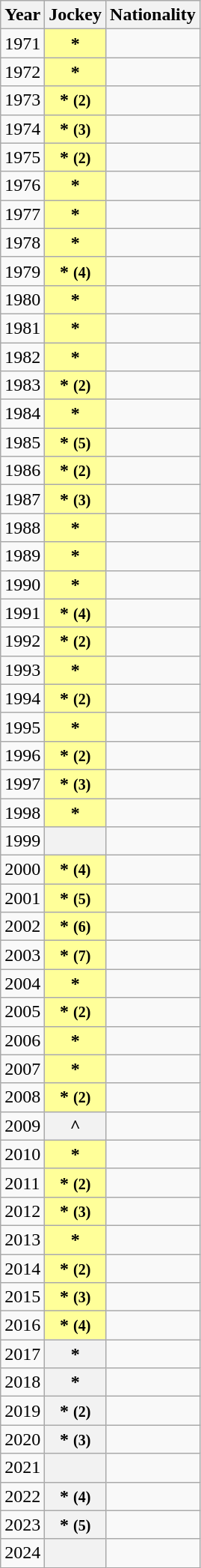<table class="wikitable plainrowheaders sortable" summary="Season (sortable), Player (sortable), Position (sortable), Nationality (sortable) and Team (sortable)">
<tr>
<th scope="col">Year</th>
<th scope="col">Jockey</th>
<th scope="col">Nationality</th>
</tr>
<tr>
<td>1971</td>
<th scope="row" style="background-color:#FFFF99">*</th>
<td></td>
</tr>
<tr>
<td>1972</td>
<th scope="row" style="background-color:#FFFF99">*</th>
<td></td>
</tr>
<tr>
<td>1973</td>
<th scope="row" style="background-color:#FFFF99">* <small>(2)</small></th>
<td></td>
</tr>
<tr>
<td>1974</td>
<th scope="row" style="background-color:#FFFF99">* <small>(3)</small></th>
<td></td>
</tr>
<tr>
<td>1975</td>
<th scope="row" style="background-color:#FFFF99">* <small>(2)</small></th>
<td></td>
</tr>
<tr>
<td>1976</td>
<th scope="row" style="background-color:#FFFF99">*</th>
<td></td>
</tr>
<tr>
<td>1977</td>
<th scope="row" style="background-color:#FFFF99">*</th>
<td></td>
</tr>
<tr>
<td>1978</td>
<th scope="row" style="background-color:#FFFF99">*</th>
<td></td>
</tr>
<tr>
<td>1979</td>
<th scope="row" style="background-color:#FFFF99">* <small>(4)</small></th>
<td></td>
</tr>
<tr>
<td>1980</td>
<th scope="row" style="background-color:#FFFF99">*</th>
<td></td>
</tr>
<tr>
<td>1981</td>
<th scope="row" style="background-color:#FFFF99">*</th>
<td></td>
</tr>
<tr>
<td>1982</td>
<th scope="row" style="background-color:#FFFF99">*</th>
<td></td>
</tr>
<tr>
<td>1983</td>
<th scope="row" style="background-color:#FFFF99">* <small>(2)</small></th>
<td></td>
</tr>
<tr>
<td>1984</td>
<th scope="row" style="background-color:#FFFF99">*</th>
<td></td>
</tr>
<tr>
<td>1985</td>
<th scope="row" style="background-color:#FFFF99">* <small>(5)</small></th>
<td></td>
</tr>
<tr>
<td>1986</td>
<th scope="row" style="background-color:#FFFF99">* <small>(2)</small></th>
<td></td>
</tr>
<tr>
<td>1987</td>
<th scope="row" style="background-color:#FFFF99">* <small>(3)</small></th>
<td></td>
</tr>
<tr>
<td>1988</td>
<th scope="row" style="background-color:#FFFF99">*</th>
<td></td>
</tr>
<tr>
<td>1989</td>
<th scope="row" style="background-color:#FFFF99">*</th>
<td></td>
</tr>
<tr>
<td>1990</td>
<th scope="row" style="background-color:#FFFF99">*</th>
<td></td>
</tr>
<tr>
<td>1991</td>
<th scope="row" style="background-color:#FFFF99">* <small>(4)</small></th>
<td></td>
</tr>
<tr>
<td>1992</td>
<th scope="row" style="background-color:#FFFF99">* <small>(2)</small></th>
<td></td>
</tr>
<tr>
<td>1993</td>
<th scope="row" style="background-color:#FFFF99">*</th>
<td></td>
</tr>
<tr>
<td>1994</td>
<th scope="row" style="background-color:#FFFF99">* <small>(2)</small></th>
<td></td>
</tr>
<tr>
<td>1995</td>
<th scope="row" style="background-color:#FFFF99">*</th>
<td></td>
</tr>
<tr>
<td>1996</td>
<th scope="row" style="background-color:#FFFF99">* <small>(2)</small></th>
<td></td>
</tr>
<tr>
<td>1997</td>
<th scope="row" style="background-color:#FFFF99">* <small>(3)</small></th>
<td></td>
</tr>
<tr>
<td>1998</td>
<th scope="row" style="background-color:#FFFF99">*</th>
<td></td>
</tr>
<tr>
<td>1999</td>
<th scope="row"></th>
<td></td>
</tr>
<tr>
<td>2000</td>
<th scope="row" style="background-color:#FFFF99">* <small>(4)</small></th>
<td></td>
</tr>
<tr>
<td>2001</td>
<th scope="row" style="background-color:#FFFF99">* <small>(5)</small></th>
<td></td>
</tr>
<tr>
<td>2002</td>
<th scope="row" style="background-color:#FFFF99">* <small>(6)</small></th>
<td></td>
</tr>
<tr>
<td>2003</td>
<th scope="row" style="background-color:#FFFF99">* <small>(7)</small></th>
<td></td>
</tr>
<tr>
<td>2004</td>
<th scope="row" style="background-color:#FFFF99">*</th>
<td></td>
</tr>
<tr>
<td>2005</td>
<th scope="row" style="background-color:#FFFF99">* <small>(2)</small></th>
<td></td>
</tr>
<tr>
<td>2006</td>
<th scope="row" style="background-color:#FFFF99">*</th>
<td></td>
</tr>
<tr>
<td>2007</td>
<th scope="row" style="background-color:#FFFF99">*</th>
<td></td>
</tr>
<tr>
<td>2008</td>
<th scope="row" style="background-color:#FFFF99">* <small>(2)</small></th>
<td></td>
</tr>
<tr>
<td>2009</td>
<th scope="row">^</th>
<td></td>
</tr>
<tr>
<td>2010</td>
<th scope="row" style="background-color:#FFFF99">*</th>
<td></td>
</tr>
<tr>
<td>2011</td>
<th scope="row" style="background-color:#FFFF99">* <small>(2)</small></th>
<td></td>
</tr>
<tr>
<td>2012</td>
<th scope="row" style="background-color:#FFFF99">* <small>(3)</small></th>
<td></td>
</tr>
<tr>
<td>2013</td>
<th scope="row" style="background-color:#FFFF99">*</th>
<td></td>
</tr>
<tr>
<td>2014</td>
<th scope="row" style="background-color:#FFFF99">* <small>(2)</small></th>
<td></td>
</tr>
<tr>
<td>2015</td>
<th scope="row" style="background-color:#FFFF99">* <small>(3)</small></th>
<td></td>
</tr>
<tr>
<td>2016</td>
<th scope="row" style="background-color:#FFFF99">* <small>(4)</small></th>
<td></td>
</tr>
<tr>
<td>2017</td>
<th scope="row">*</th>
<td></td>
</tr>
<tr>
<td>2018</td>
<th scope="row">*</th>
<td></td>
</tr>
<tr>
<td>2019</td>
<th scope="row">* <small>(2)</small></th>
<td></td>
</tr>
<tr>
<td>2020</td>
<th scope="row">* <small>(3)</small></th>
<td></td>
</tr>
<tr>
<td>2021</td>
<th scope="row"></th>
<td></td>
</tr>
<tr>
<td>2022</td>
<th scope="row">* <small>(4)</small></th>
<td></td>
</tr>
<tr>
<td>2023</td>
<th scope="row">* <small>(5)</small></th>
<td></td>
</tr>
<tr>
<td>2024</td>
<th scope="row"></th>
<td></td>
</tr>
</table>
